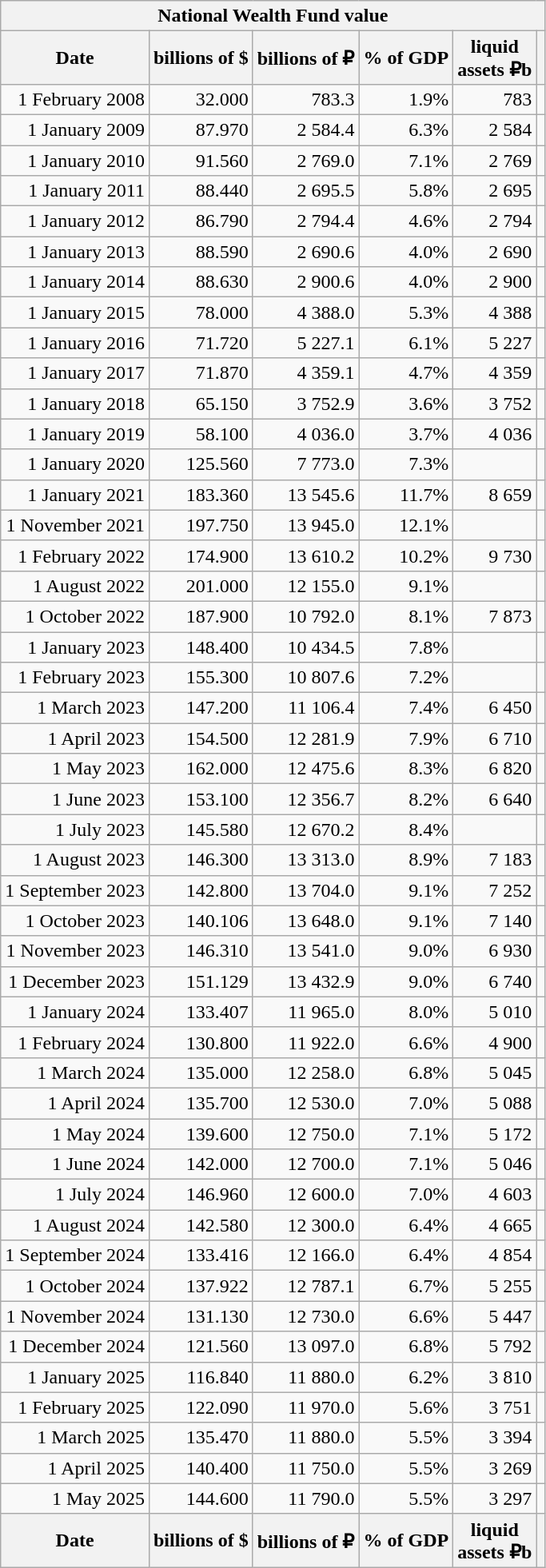<table class="wikitable" style="text-align:right">
<tr>
<th colspan=6>National Wealth Fund value</th>
</tr>
<tr>
<th scope="col">Date</th>
<th scope="col">billions of $</th>
<th scope="col">billions of ₽</th>
<th scope="col">% of GDP</th>
<th scope="col">liquid <br>assets ₽b</th>
<th></th>
</tr>
<tr>
<td>1 February 2008</td>
<td>32.000</td>
<td>783.3</td>
<td>1.9%</td>
<td>783</td>
<td></td>
</tr>
<tr>
<td>1 January 2009</td>
<td>87.970</td>
<td>2 584.4</td>
<td>6.3%</td>
<td>2 584</td>
<td></td>
</tr>
<tr>
<td>1 January 2010</td>
<td>91.560</td>
<td>2 769.0</td>
<td>7.1%</td>
<td>2 769</td>
<td></td>
</tr>
<tr>
<td>1 January 2011</td>
<td>88.440</td>
<td>2 695.5</td>
<td>5.8%</td>
<td>2 695</td>
<td></td>
</tr>
<tr>
<td>1 January 2012</td>
<td>86.790</td>
<td>2 794.4</td>
<td>4.6%</td>
<td>2 794</td>
<td></td>
</tr>
<tr>
<td>1 January 2013</td>
<td>88.590</td>
<td>2 690.6</td>
<td>4.0%</td>
<td>2 690</td>
<td></td>
</tr>
<tr>
<td>1 January 2014</td>
<td>88.630</td>
<td>2 900.6</td>
<td>4.0%</td>
<td>2 900</td>
<td></td>
</tr>
<tr>
<td>1 January 2015</td>
<td>78.000</td>
<td>4 388.0</td>
<td>5.3%</td>
<td>4 388</td>
<td></td>
</tr>
<tr>
<td>1 January 2016</td>
<td>71.720</td>
<td>5 227.1</td>
<td>6.1%</td>
<td>5 227</td>
<td></td>
</tr>
<tr>
<td>1 January 2017</td>
<td>71.870</td>
<td>4 359.1</td>
<td>4.7%</td>
<td>4 359</td>
<td></td>
</tr>
<tr>
<td>1 January 2018</td>
<td>65.150</td>
<td>3 752.9</td>
<td>3.6%</td>
<td>3 752</td>
<td></td>
</tr>
<tr>
<td>1 January 2019</td>
<td>58.100</td>
<td>4 036.0</td>
<td>3.7%</td>
<td>4 036</td>
<td></td>
</tr>
<tr>
<td>1 January 2020</td>
<td>125.560</td>
<td>7 773.0</td>
<td>7.3%</td>
<td></td>
<td></td>
</tr>
<tr>
<td>1 January 2021</td>
<td>183.360</td>
<td>13 545.6</td>
<td>11.7%</td>
<td>8 659</td>
<td></td>
</tr>
<tr>
<td>1 November 2021</td>
<td>197.750</td>
<td>13 945.0</td>
<td>12.1%</td>
<td></td>
<td></td>
</tr>
<tr>
<td>1 February 2022</td>
<td>174.900</td>
<td>13 610.2</td>
<td>10.2%</td>
<td>9 730</td>
<td></td>
</tr>
<tr>
<td>1 August 2022</td>
<td>201.000</td>
<td>12 155.0</td>
<td>9.1%</td>
<td></td>
<td></td>
</tr>
<tr>
<td>1 October 2022</td>
<td>187.900</td>
<td>10 792.0</td>
<td>8.1%</td>
<td>7 873</td>
<td></td>
</tr>
<tr>
<td>1 January 2023</td>
<td>148.400</td>
<td>10 434.5</td>
<td>7.8%</td>
<td></td>
<td></td>
</tr>
<tr>
<td>1 February 2023</td>
<td>155.300</td>
<td>10 807.6</td>
<td>7.2%</td>
<td></td>
<td></td>
</tr>
<tr>
<td>1 March 2023</td>
<td>147.200</td>
<td>11 106.4</td>
<td>7.4%</td>
<td>6 450</td>
<td></td>
</tr>
<tr>
<td>1 April 2023</td>
<td>154.500</td>
<td>12 281.9</td>
<td>7.9%</td>
<td>6 710</td>
<td></td>
</tr>
<tr>
<td>1 May 2023</td>
<td>162.000</td>
<td>12 475.6</td>
<td>8.3%</td>
<td>6 820</td>
<td></td>
</tr>
<tr>
<td>1 June 2023</td>
<td>153.100</td>
<td>12 356.7</td>
<td>8.2%</td>
<td>6 640</td>
<td></td>
</tr>
<tr>
<td>1 July 2023</td>
<td>145.580</td>
<td>12 670.2</td>
<td>8.4%</td>
<td></td>
<td></td>
</tr>
<tr>
<td>1 August 2023</td>
<td>146.300</td>
<td>13 313.0</td>
<td>8.9%</td>
<td>7 183</td>
<td></td>
</tr>
<tr>
<td>1 September 2023</td>
<td>142.800</td>
<td>13 704.0</td>
<td>9.1%</td>
<td>7 252</td>
<td></td>
</tr>
<tr>
<td>1 October 2023</td>
<td>140.106</td>
<td>13 648.0</td>
<td>9.1%</td>
<td>7 140</td>
<td></td>
</tr>
<tr>
<td>1 November 2023</td>
<td>146.310</td>
<td>13 541.0</td>
<td>9.0%</td>
<td>6 930</td>
<td></td>
</tr>
<tr>
<td>1 December 2023</td>
<td>151.129</td>
<td>13 432.9</td>
<td>9.0%</td>
<td>6 740</td>
<td></td>
</tr>
<tr>
<td>1 January 2024</td>
<td>133.407</td>
<td>11 965.0</td>
<td>8.0%</td>
<td>5 010</td>
<td></td>
</tr>
<tr>
<td>1 February 2024</td>
<td>130.800</td>
<td>11 922.0</td>
<td>6.6%</td>
<td>4 900</td>
<td></td>
</tr>
<tr>
<td>1 March 2024</td>
<td>135.000</td>
<td>12 258.0</td>
<td>6.8%</td>
<td>5 045</td>
<td></td>
</tr>
<tr>
<td>1 April 2024</td>
<td>135.700</td>
<td>12 530.0</td>
<td>7.0%</td>
<td>5 088</td>
<td></td>
</tr>
<tr>
<td>1 May 2024</td>
<td>139.600</td>
<td>12 750.0</td>
<td>7.1%</td>
<td>5 172</td>
<td></td>
</tr>
<tr>
<td>1 June 2024</td>
<td>142.000</td>
<td>12 700.0</td>
<td>7.1%</td>
<td>5 046</td>
<td></td>
</tr>
<tr>
<td>1 July 2024</td>
<td>146.960</td>
<td>12 600.0</td>
<td>7.0%</td>
<td>4 603</td>
<td></td>
</tr>
<tr>
<td>1 August 2024</td>
<td>142.580</td>
<td>12 300.0</td>
<td>6.4%</td>
<td>4 665</td>
<td></td>
</tr>
<tr>
<td>1 September 2024</td>
<td>133.416</td>
<td>12 166.0</td>
<td>6.4%</td>
<td>4 854</td>
<td></td>
</tr>
<tr>
<td>1 October 2024</td>
<td>137.922</td>
<td>12 787.1</td>
<td>6.7%</td>
<td>5 255</td>
<td></td>
</tr>
<tr>
<td>1 November 2024</td>
<td>131.130</td>
<td>12 730.0</td>
<td>6.6%</td>
<td>5 447</td>
<td></td>
</tr>
<tr>
<td>1 December 2024</td>
<td>121.560</td>
<td>13 097.0</td>
<td>6.8%</td>
<td>5 792</td>
<td></td>
</tr>
<tr>
<td>1 January 2025</td>
<td>116.840</td>
<td>11 880.0</td>
<td>6.2%</td>
<td>3 810</td>
<td></td>
</tr>
<tr>
<td>1 February 2025</td>
<td>122.090</td>
<td>11 970.0</td>
<td>5.6%</td>
<td>3 751</td>
<td></td>
</tr>
<tr>
<td>1 March 2025</td>
<td>135.470</td>
<td>11 880.0</td>
<td>5.5%</td>
<td>3 394</td>
<td></td>
</tr>
<tr>
<td>1 April 2025</td>
<td>140.400</td>
<td>11 750.0</td>
<td>5.5%</td>
<td>3 269</td>
<td></td>
</tr>
<tr>
<td>1 May 2025</td>
<td>144.600</td>
<td>11 790.0</td>
<td>5.5%</td>
<td>3 297</td>
<td></td>
</tr>
<tr>
<th>Date</th>
<th>billions of $</th>
<th>billions of ₽</th>
<th>% of GDP</th>
<th>liquid <br>assets ₽b</th>
<th></th>
</tr>
</table>
